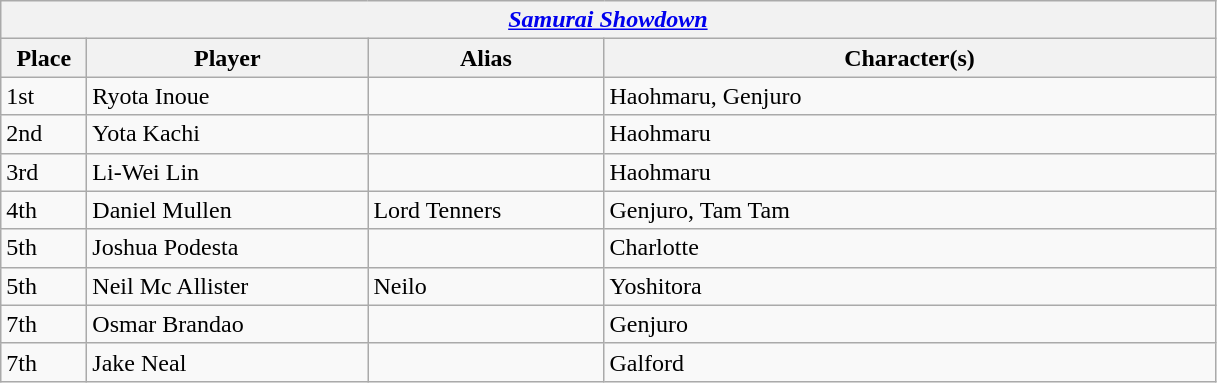<table class="wikitable">
<tr>
<th colspan="4"><strong><em><a href='#'>Samurai Showdown</a></em></strong> </th>
</tr>
<tr>
<th style="width:50px;">Place</th>
<th style="width:180px;">Player</th>
<th style="width:150px;">Alias</th>
<th style="width:300px;">Character(s)</th>
</tr>
<tr>
<td>1st</td>
<td> Ryota Inoue</td>
<td></td>
<td>Haohmaru, Genjuro</td>
</tr>
<tr>
<td>2nd</td>
<td> Yota Kachi</td>
<td></td>
<td style="width:300pt;">Haohmaru</td>
</tr>
<tr>
<td>3rd</td>
<td> Li-Wei Lin</td>
<td></td>
<td>Haohmaru</td>
</tr>
<tr>
<td>4th</td>
<td> Daniel Mullen</td>
<td>Lord Tenners</td>
<td>Genjuro, Tam Tam</td>
</tr>
<tr>
<td>5th</td>
<td> Joshua Podesta</td>
<td></td>
<td>Charlotte</td>
</tr>
<tr>
<td>5th</td>
<td> Neil Mc Allister</td>
<td>Neilo</td>
<td>Yoshitora</td>
</tr>
<tr>
<td>7th</td>
<td> Osmar Brandao</td>
<td></td>
<td>Genjuro</td>
</tr>
<tr>
<td>7th</td>
<td> Jake Neal</td>
<td></td>
<td>Galford</td>
</tr>
</table>
